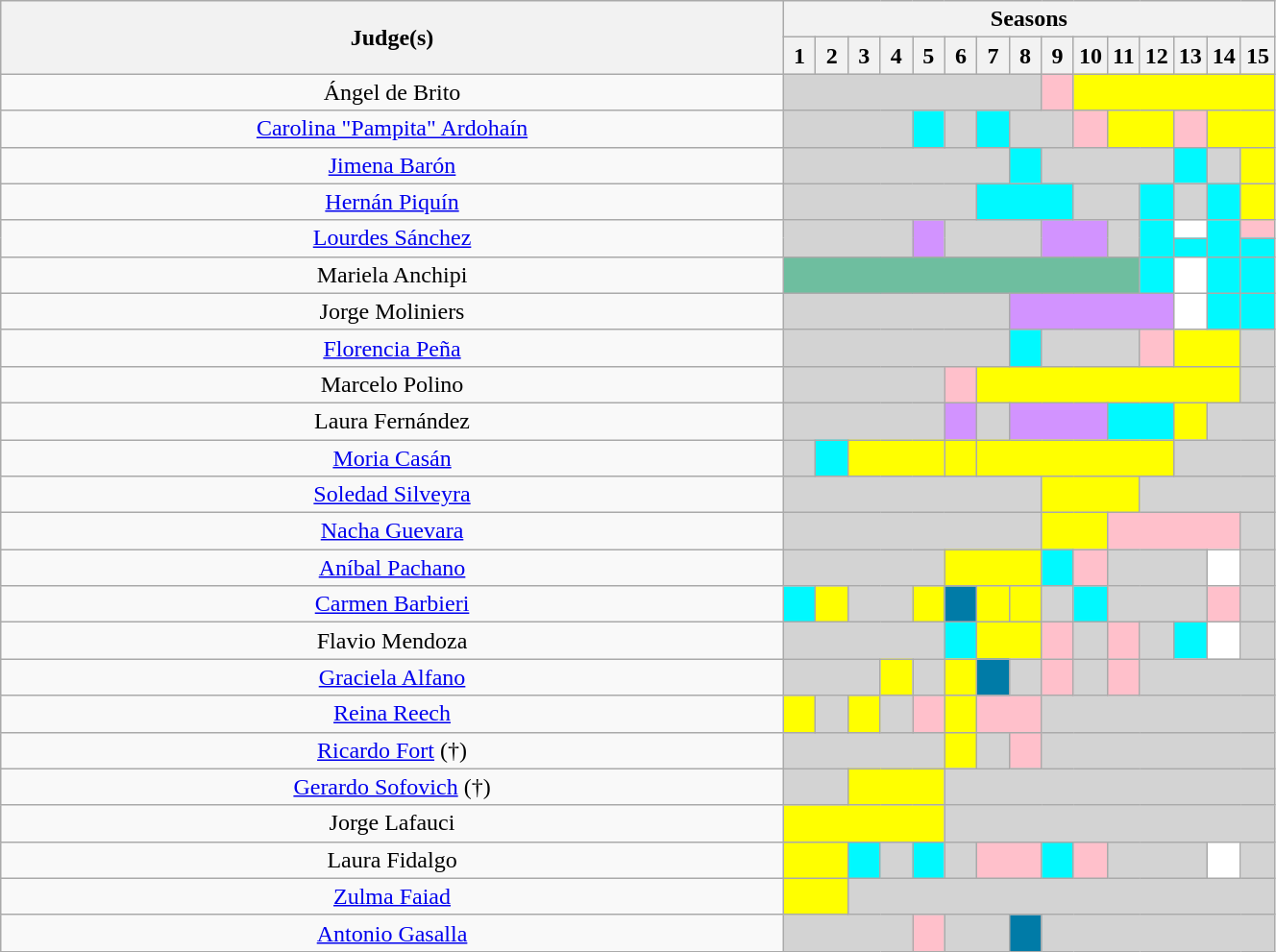<table class="wikitable" style="margin:left; text-align:center; font-size:100%; width: 70%">
<tr>
<th rowspan="2">Judge(s)</th>
<th colspan="15" style="text-align:center">Seasons</th>
</tr>
<tr>
<th width="15">1</th>
<th width="15">2</th>
<th width="15">3</th>
<th width="15">4</th>
<th width="15">5</th>
<th width="15">6</th>
<th width="15">7</th>
<th width="15">8</th>
<th width="15">9</th>
<th width="15">10</th>
<th width="15">11</th>
<th width="15">12</th>
<th width="15">13</th>
<th width="15">14</th>
<th width="15">15</th>
</tr>
<tr>
<td>Ángel de Brito</td>
<td colspan="8" style=background:lightgrey></td>
<td style=background:pink></td>
<td colspan="6" style=background:yellow></td>
</tr>
<tr>
<td><a href='#'>Carolina "Pampita" Ardohaín</a></td>
<td colspan="4" style=background:lightgrey></td>
<td style=background:#00f9ff></td>
<td style=background:lightgrey></td>
<td style=background:#00f9ff></td>
<td colspan="2" style=background:lightgrey></td>
<td style=background:pink></td>
<td colspan="2" style=background:yellow></td>
<td style=background:pink></td>
<td colspan="2" style=background:yellow></td>
</tr>
<tr>
<td><a href='#'>Jimena Barón</a></td>
<td colspan="7" style=background:lightgrey></td>
<td style=background:#00f9ff></td>
<td colspan="4" style=background:lightgrey></td>
<td style=background:#00f9ff></td>
<td style=background:lightgrey></td>
<td style=background:yellow></td>
</tr>
<tr>
<td><a href='#'>Hernán Piquín</a></td>
<td colspan="6" style=background:lightgrey></td>
<td colspan="3" style=background:#00f9ff></td>
<td colspan="2" style=background:lightgrey></td>
<td style=background:#00f9ff></td>
<td style=background:lightgrey></td>
<td style=background:#00f9ff></td>
<td style=background:yellow></td>
</tr>
<tr>
<td rowspan="2"><a href='#'>Lourdes Sánchez</a></td>
<td colspan="4" rowspan="2" style=background:lightgrey></td>
<td rowspan="2" style=background:#d293ff></td>
<td colspan="3" rowspan="2" style=background:lightgrey></td>
<td colspan="2" rowspan="2" style=background:#d293ff></td>
<td rowspan="2" style=background:lightgrey></td>
<td rowspan="2" style=background:#00f9ff></td>
<td style=background:white></td>
<td rowspan="2" style=background:#00f9ff></td>
<td style=background:pink></td>
</tr>
<tr>
<td style=background:#00f9ff></td>
<td style=background:#00f9ff></td>
</tr>
<tr>
<td>Mariela Anchipi</td>
<td colspan="11" style=background:#6EBE9F></td>
<td style=background:#00f9ff></td>
<td style=background:white></td>
<td style=background:#00f9ff></td>
<td style=background:#00f9ff></td>
</tr>
<tr>
<td>Jorge Moliniers</td>
<td colspan="7" style=background:lightgrey></td>
<td colspan="5" style=background:#d293ff></td>
<td style=background:white></td>
<td style=background:#00f9ff></td>
<td style=background:#00f9ff></td>
</tr>
<tr>
<td><a href='#'>Florencia Peña</a></td>
<td colspan="7" style=background:lightgrey></td>
<td style=background:#00f9ff></td>
<td colspan="3" style=background:lightgrey></td>
<td style=background:pink></td>
<td colspan="2" style=background:yellow></td>
<td style=background:lightgrey></td>
</tr>
<tr>
<td>Marcelo Polino</td>
<td colspan="5" style=background:lightgrey></td>
<td style=background:pink></td>
<td colspan="8" style=background:yellow></td>
<td style=background:lightgrey></td>
</tr>
<tr>
<td>Laura Fernández</td>
<td colspan="5" style=background:lightgrey></td>
<td style=background:#d293ff></td>
<td style=background:lightgrey></td>
<td colspan="3" style=background:#d293ff></td>
<td colspan="2" style=background:#00f9ff></td>
<td style=background:yellow></td>
<td colspan="2" style=background:lightgrey></td>
</tr>
<tr>
<td><a href='#'>Moria Casán</a></td>
<td style=background:lightgrey></td>
<td style=background:#00f9ff></td>
<td colspan="3" style=background:yellow></td>
<td style=background:yellow></td>
<td colspan="6" style=background:yellow></td>
<td colspan="3" style=background:lightgrey></td>
</tr>
<tr>
<td><a href='#'>Soledad Silveyra</a></td>
<td colspan="8" style=background:lightgrey></td>
<td colspan="3" style=background:yellow></td>
<td colspan="4" style=background:lightgrey></td>
</tr>
<tr>
<td><a href='#'>Nacha Guevara</a></td>
<td colspan="8" style=background:lightgrey></td>
<td colspan="2" style=background:yellow></td>
<td colspan="4" style=background:pink></td>
<td style=background:lightgrey></td>
</tr>
<tr>
<td><a href='#'>Aníbal Pachano</a></td>
<td colspan="5" style=background:lightgrey></td>
<td colspan="3" style=background:yellow></td>
<td style=background:#00f9ff></td>
<td style=background:pink></td>
<td colspan="3" style=background:lightgrey></td>
<td style=background:white></td>
<td style=background:lightgrey></td>
</tr>
<tr>
<td><a href='#'>Carmen Barbieri</a></td>
<td style=background:#00f9ff></td>
<td style=background:yellow></td>
<td colspan="2" style=background:lightgrey></td>
<td style=background:yellow></td>
<td style=background:#007BA7></td>
<td style=background:yellow></td>
<td style=background:yellow></td>
<td style=background:lightgrey></td>
<td style=background:#00f9ff></td>
<td colspan="3" style=background:lightgrey></td>
<td style=background:pink></td>
<td style=background:lightgrey></td>
</tr>
<tr>
<td>Flavio Mendoza</td>
<td colspan="5" style=background:lightgrey></td>
<td style=background:#00f9ff></td>
<td colspan="2" style=background:yellow></td>
<td style=background:pink></td>
<td style=background:lightgrey></td>
<td style=background:pink></td>
<td style=background:lightgrey></td>
<td style=background:#00f9ff></td>
<td style=background:white></td>
<td style=background:lightgrey></td>
</tr>
<tr>
<td><a href='#'>Graciela Alfano</a></td>
<td colspan="3" style=background:lightgrey></td>
<td style=background:yellow></td>
<td style=background:lightgrey></td>
<td style=background:yellow></td>
<td style=background:#007BA7></td>
<td style=background:lightgrey></td>
<td style=background:pink></td>
<td style=background:lightgrey></td>
<td style=background:pink></td>
<td colspan="4" style=background:lightgrey></td>
</tr>
<tr>
<td><a href='#'>Reina Reech</a></td>
<td style=background:yellow></td>
<td style=background:lightgrey></td>
<td style=background:yellow></td>
<td style=background:lightgrey></td>
<td style=background:pink></td>
<td style=background:yellow></td>
<td colspan="2" style=background:pink></td>
<td colspan="7" style=background:lightgrey></td>
</tr>
<tr>
<td><a href='#'>Ricardo Fort</a> (†)</td>
<td colspan="5" style=background:lightgrey></td>
<td style=background:yellow></td>
<td style=background:lightgrey></td>
<td style=background:pink></td>
<td colspan="7" style=background:lightgrey></td>
</tr>
<tr>
<td><a href='#'>Gerardo Sofovich</a> (†)</td>
<td colspan="2" style=background:lightgrey></td>
<td colspan="3" style=background:yellow></td>
<td colspan="10" style=background:lightgrey></td>
</tr>
<tr>
<td>Jorge Lafauci</td>
<td colspan="5" style=background:yellow></td>
<td colspan="10" style=background:lightgrey></td>
</tr>
<tr>
<td>Laura Fidalgo</td>
<td colspan="2" style=background:yellow></td>
<td style=background:#00f9ff></td>
<td style=background:lightgrey></td>
<td style=background:#00f9ff></td>
<td style=background:lightgrey></td>
<td colspan="2" style=background:pink></td>
<td style=background:#00f9ff></td>
<td style=background:pink></td>
<td colspan="3" style=background:lightgrey></td>
<td style=background:white></td>
<td style=background:lightgrey></td>
</tr>
<tr>
<td><a href='#'>Zulma Faiad</a></td>
<td colspan="2" style=background:yellow></td>
<td colspan="13" style=background:lightgrey></td>
</tr>
<tr>
<td><a href='#'>Antonio Gasalla</a></td>
<td colspan="4" style=background:lightgrey></td>
<td style=background:pink></td>
<td colspan="2" style=background:lightgrey></td>
<td style=background:#007BA7></td>
<td colspan="7" style=background:lightgrey></td>
</tr>
</table>
